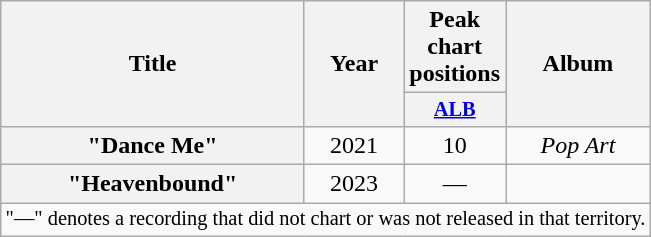<table class="wikitable plainrowheaders" style="text-align:center;">
<tr>
<th scope="col" rowspan="2">Title</th>
<th scope="col" rowspan="2">Year</th>
<th>Peak<br>chart<br>positions</th>
<th scope="col" rowspan="2">Album</th>
</tr>
<tr>
<th style="width:3em; font-size:85%;"><a href='#'>ALB</a><br></th>
</tr>
<tr>
<th scope="row">"Dance Me"<br></th>
<td>2021</td>
<td>10</td>
<td><em>Pop Art</em></td>
</tr>
<tr>
<th scope="row">"Heavenbound"<br></th>
<td>2023</td>
<td>—</td>
<td></td>
</tr>
<tr>
<td colspan="4" style="font-size:85%">"—" denotes a recording that did not chart or was not released in that territory.</td>
</tr>
</table>
